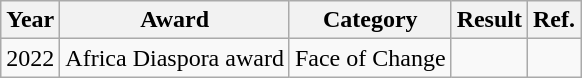<table class="wikitable">
<tr>
<th>Year</th>
<th>Award</th>
<th>Category</th>
<th>Result</th>
<th>Ref.</th>
</tr>
<tr>
<td>2022</td>
<td>Africa Diaspora award</td>
<td>Face of Change</td>
<td></td>
<td></td>
</tr>
</table>
